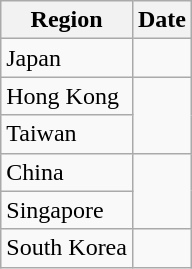<table class="wikitable">
<tr>
<th>Region</th>
<th>Date</th>
</tr>
<tr>
<td>Japan</td>
<td></td>
</tr>
<tr>
<td>Hong Kong</td>
<td rowspan="2"></td>
</tr>
<tr>
<td>Taiwan</td>
</tr>
<tr>
<td>China</td>
<td rowspan="2"></td>
</tr>
<tr>
<td>Singapore</td>
</tr>
<tr>
<td>South Korea</td>
<td></td>
</tr>
</table>
